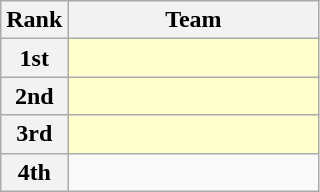<table class=wikitable>
<tr>
<th>Rank</th>
<th width=160px>Team</th>
</tr>
<tr bgcolor=#ffffcc>
<th>1st</th>
<td></td>
</tr>
<tr bgcolor=#ffffcc>
<th>2nd</th>
<td></td>
</tr>
<tr bgcolor=#ffffcc>
<th>3rd</th>
<td></td>
</tr>
<tr>
<th>4th</th>
<td></td>
</tr>
</table>
